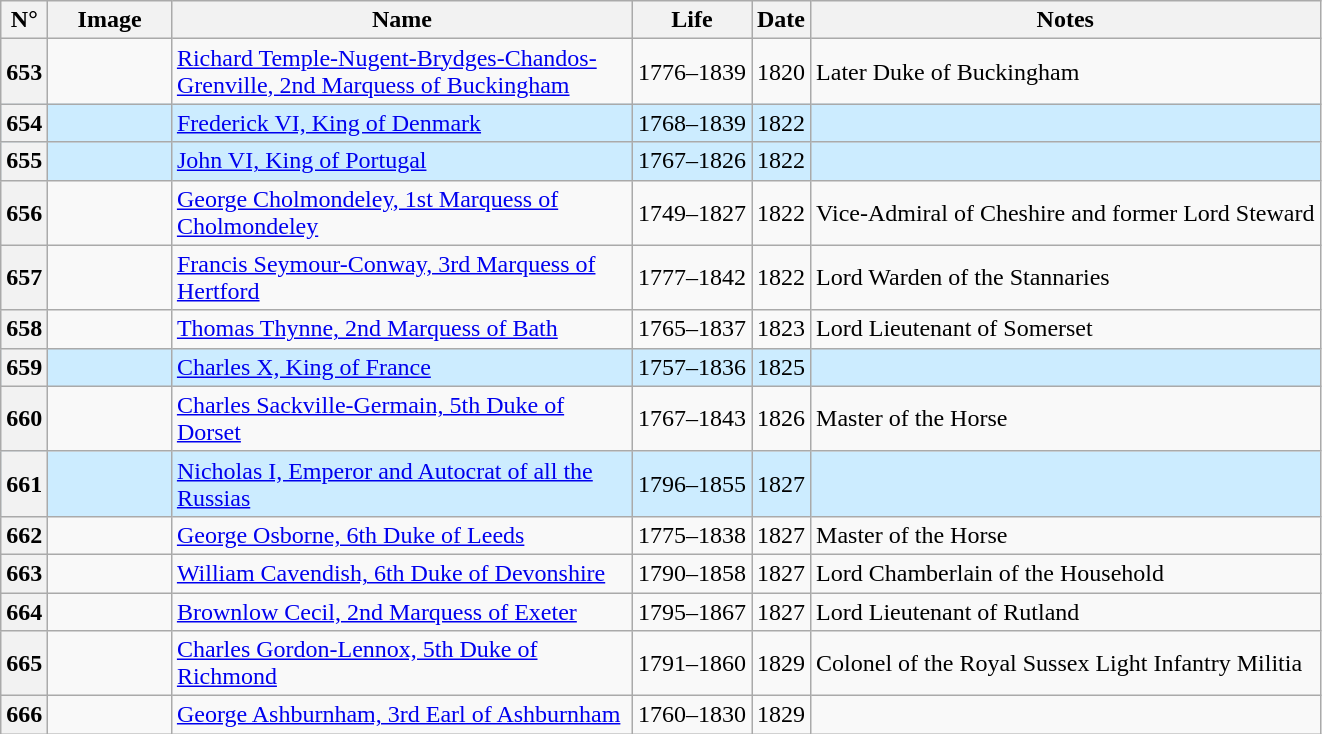<table class="wikitable">
<tr>
<th>N°</th>
<th style="width: 75px;">Image</th>
<th style="width: 300px;">Name</th>
<th>Life</th>
<th>Date</th>
<th>Notes</th>
</tr>
<tr id="George IV">
<th>653</th>
<td></td>
<td><a href='#'>Richard Temple-Nugent-Brydges-Chandos-Grenville, 2nd Marquess of Buckingham</a></td>
<td>1776–1839</td>
<td>1820</td>
<td>Later Duke of Buckingham</td>
</tr>
<tr bgcolor="#CCECFF">
<th>654</th>
<td></td>
<td><a href='#'>Frederick VI, King of Denmark</a></td>
<td>1768–1839</td>
<td>1822</td>
<td></td>
</tr>
<tr bgcolor="#CCECFF">
<th>655</th>
<td></td>
<td><a href='#'>John VI, King of Portugal</a></td>
<td>1767–1826</td>
<td>1822</td>
<td></td>
</tr>
<tr>
<th>656</th>
<td></td>
<td><a href='#'>George Cholmondeley, 1st Marquess of Cholmondeley</a></td>
<td>1749–1827</td>
<td>1822</td>
<td>Vice-Admiral of Cheshire and former Lord Steward</td>
</tr>
<tr>
<th>657</th>
<td></td>
<td><a href='#'>Francis Seymour-Conway, 3rd Marquess of Hertford</a></td>
<td>1777–1842</td>
<td>1822</td>
<td>Lord Warden of the Stannaries</td>
</tr>
<tr>
<th>658</th>
<td></td>
<td><a href='#'>Thomas Thynne, 2nd Marquess of Bath</a></td>
<td>1765–1837</td>
<td>1823</td>
<td>Lord Lieutenant of Somerset</td>
</tr>
<tr bgcolor="#CCECFF">
<th>659</th>
<td></td>
<td><a href='#'>Charles X, King of France</a></td>
<td>1757–1836</td>
<td>1825</td>
<td></td>
</tr>
<tr>
<th>660</th>
<td></td>
<td><a href='#'>Charles Sackville-Germain, 5th Duke of Dorset</a></td>
<td>1767–1843</td>
<td>1826</td>
<td>Master of the Horse</td>
</tr>
<tr bgcolor="#CCECFF">
<th>661</th>
<td></td>
<td><a href='#'>Nicholas I, Emperor and Autocrat of all the Russias</a></td>
<td>1796–1855</td>
<td>1827</td>
<td></td>
</tr>
<tr>
<th>662</th>
<td></td>
<td><a href='#'>George Osborne, 6th Duke of Leeds</a></td>
<td>1775–1838</td>
<td>1827</td>
<td>Master of the Horse</td>
</tr>
<tr>
<th>663</th>
<td></td>
<td><a href='#'>William Cavendish, 6th Duke of Devonshire</a></td>
<td>1790–1858</td>
<td>1827</td>
<td>Lord Chamberlain of the Household</td>
</tr>
<tr>
<th>664</th>
<td></td>
<td><a href='#'>Brownlow Cecil, 2nd Marquess of Exeter</a></td>
<td>1795–1867</td>
<td>1827</td>
<td>Lord Lieutenant of Rutland</td>
</tr>
<tr>
<th>665</th>
<td></td>
<td><a href='#'>Charles Gordon-Lennox, 5th Duke of Richmond</a></td>
<td>1791–1860</td>
<td>1829</td>
<td>Colonel of the Royal Sussex Light Infantry Militia</td>
</tr>
<tr>
<th>666</th>
<td></td>
<td><a href='#'>George Ashburnham, 3rd Earl of Ashburnham</a></td>
<td>1760–1830</td>
<td>1829</td>
<td></td>
</tr>
</table>
